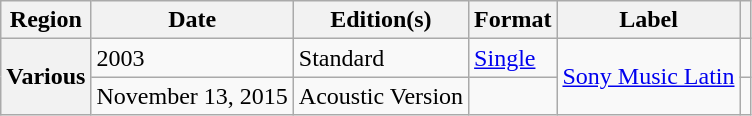<table class="wikitable plainrowheaders">
<tr>
<th scope="col">Region</th>
<th scope="col">Date</th>
<th scope="col">Edition(s)</th>
<th scope="col">Format</th>
<th scope="col">Label</th>
<th scope="col"></th>
</tr>
<tr>
<th rowspan="2" scope="row">Various</th>
<td>2003</td>
<td>Standard</td>
<td><a href='#'>Single</a></td>
<td rowspan="2"><a href='#'>Sony Music Latin</a></td>
<td></td>
</tr>
<tr>
<td>November 13, 2015</td>
<td>Acoustic Version</td>
<td></td>
<td></td>
</tr>
</table>
